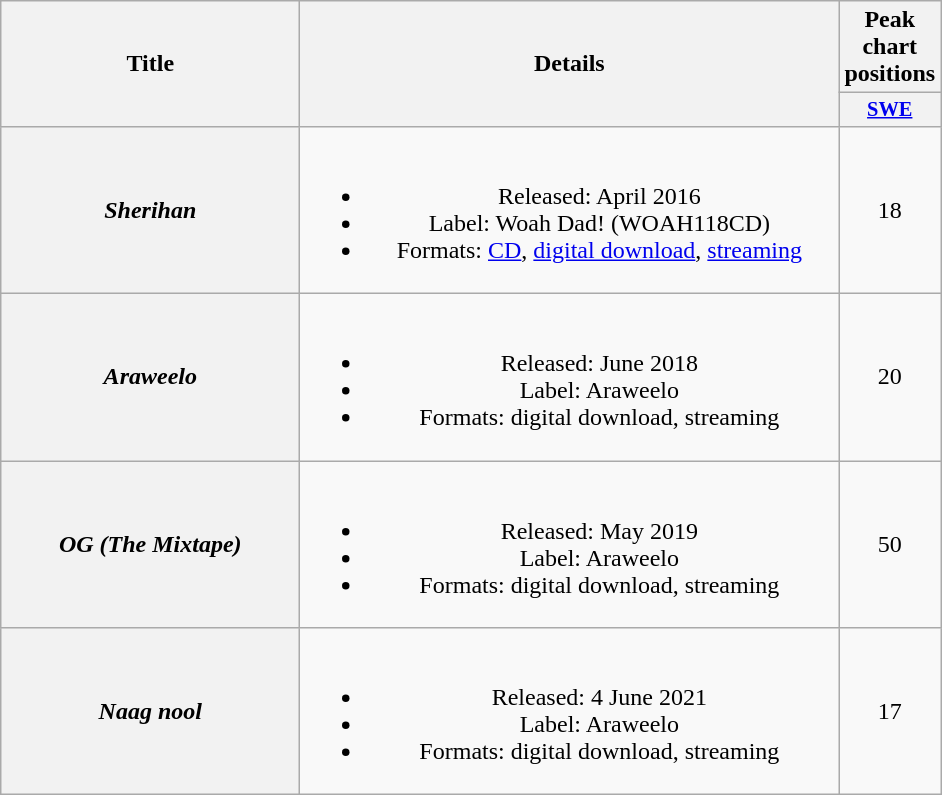<table class="wikitable plainrowheaders" style="text-align:center;" border="1">
<tr>
<th scope="col" rowspan="2" style="width:12em;">Title</th>
<th scope="col" rowspan="2" style="width:22em;">Details</th>
<th scope="col" colspan="1">Peak chart positions</th>
</tr>
<tr>
<th scope="col" style="width:3em;font-size:85%;"><a href='#'>SWE</a><br></th>
</tr>
<tr>
<th scope="row"><em>Sherihan</em></th>
<td><br><ul><li>Released: April 2016</li><li>Label: Woah Dad! (WOAH118CD)</li><li>Formats: <a href='#'>CD</a>, <a href='#'>digital download</a>, <a href='#'>streaming</a></li></ul></td>
<td>18</td>
</tr>
<tr>
<th scope="row"><em>Araweelo</em></th>
<td><br><ul><li>Released: June 2018</li><li>Label: Araweelo</li><li>Formats: digital download, streaming</li></ul></td>
<td>20</td>
</tr>
<tr>
<th scope="row"><em>OG (The Mixtape)</em></th>
<td><br><ul><li>Released: May 2019</li><li>Label: Araweelo</li><li>Formats: digital download, streaming</li></ul></td>
<td>50</td>
</tr>
<tr>
<th scope="row"><em>Naag nool</em></th>
<td><br><ul><li>Released: 4 June 2021</li><li>Label: Araweelo</li><li>Formats: digital download, streaming</li></ul></td>
<td>17</td>
</tr>
</table>
